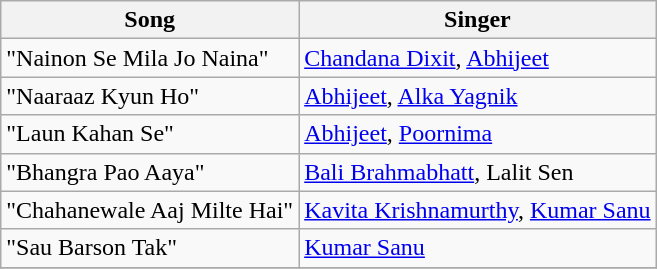<table class="wikitable" style:font-size:95%;">
<tr>
<th>Song</th>
<th>Singer</th>
</tr>
<tr>
<td>"Nainon Se Mila Jo Naina"</td>
<td><a href='#'>Chandana Dixit</a>, <a href='#'>Abhijeet</a></td>
</tr>
<tr>
<td>"Naaraaz Kyun Ho"</td>
<td><a href='#'>Abhijeet</a>, <a href='#'>Alka Yagnik</a></td>
</tr>
<tr>
<td>"Laun Kahan Se"</td>
<td><a href='#'>Abhijeet</a>, <a href='#'>Poornima</a></td>
</tr>
<tr>
<td>"Bhangra Pao Aaya"</td>
<td><a href='#'>Bali Brahmabhatt</a>, Lalit Sen</td>
</tr>
<tr>
<td>"Chahanewale Aaj Milte Hai"</td>
<td><a href='#'>Kavita Krishnamurthy</a>, <a href='#'>Kumar Sanu</a></td>
</tr>
<tr>
<td>"Sau Barson Tak"</td>
<td><a href='#'>Kumar Sanu</a></td>
</tr>
<tr>
</tr>
</table>
